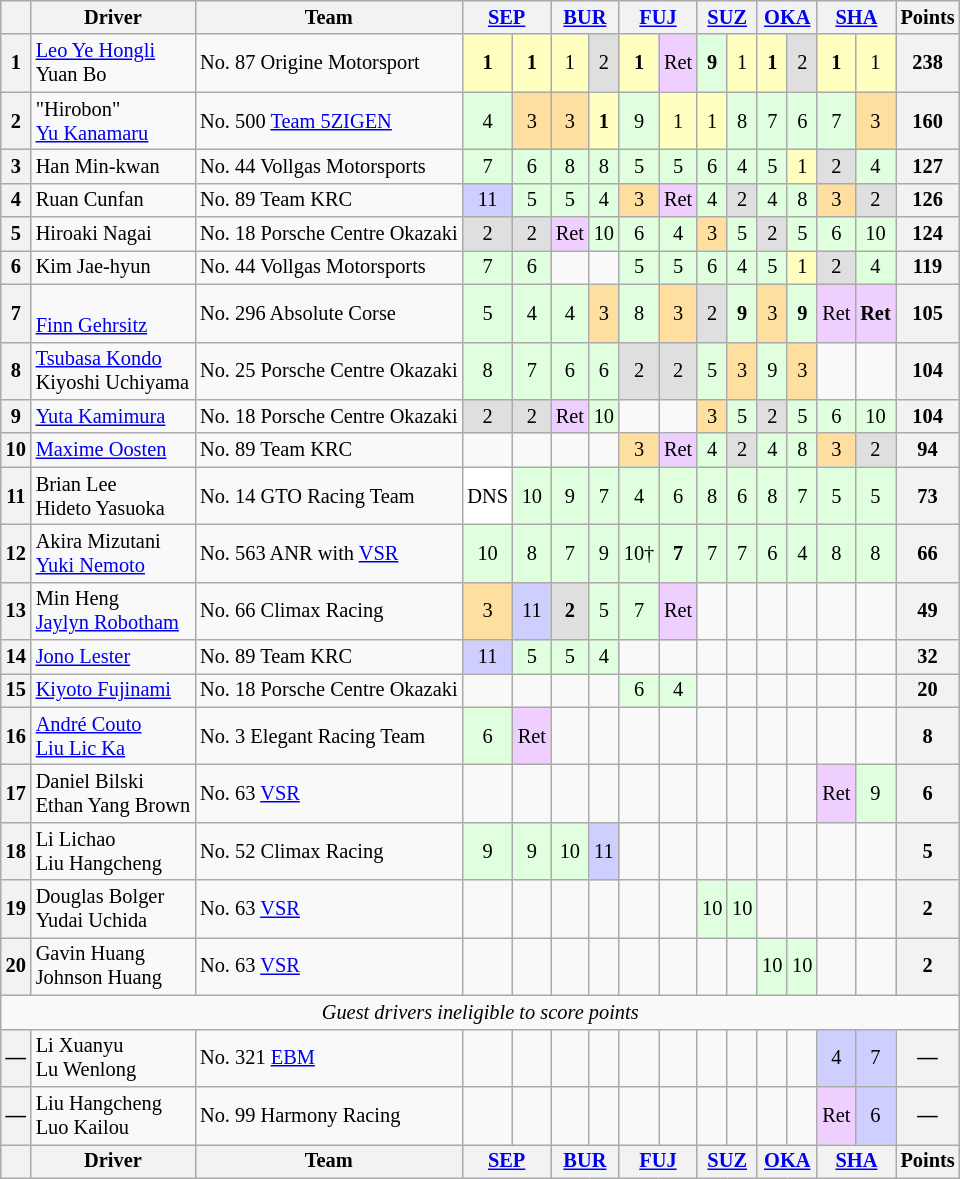<table class="wikitable" style="font-size: 85%; text-align:center;">
<tr>
<th></th>
<th>Driver</th>
<th>Team</th>
<th colspan="2"><a href='#'>SEP</a><br></th>
<th colspan="2"><a href='#'>BUR</a><br></th>
<th colspan="2"><a href='#'>FUJ</a><br></th>
<th colspan="2"><a href='#'>SUZ</a><br></th>
<th colspan="2"><a href='#'>OKA</a><br></th>
<th colspan="2"><a href='#'>SHA</a><br></th>
<th>Points</th>
</tr>
<tr>
<th>1</th>
<td align="left"> <a href='#'>Leo Ye Hongli</a><br> Yuan Bo</td>
<td align="left"> No. 87 Origine Motorsport</td>
<td style="background:#FFFFBF;"><strong>1</strong></td>
<td style="background:#FFFFBF;"><strong>1</strong></td>
<td style="background:#FFFFBF;">1</td>
<td style="background:#DFDFDF;">2</td>
<td style="background:#FFFFBF;"><strong>1</strong></td>
<td style="background:#EFCFFF;">Ret</td>
<td style="background:#DFFFDF;"><strong>9</strong></td>
<td style="background:#FFFFBF;">1</td>
<td style="background:#FFFFBF;"><strong>1</strong></td>
<td style="background:#DFDFDF;">2</td>
<td style="background:#FFFFBF;"><strong>1</strong></td>
<td style="background:#FFFFBF;">1</td>
<th>238</th>
</tr>
<tr>
<th>2</th>
<td align="left"> "Hirobon"<br> <a href='#'>Yu Kanamaru</a></td>
<td align="left"> No. 500 <a href='#'>Team 5ZIGEN</a></td>
<td style="background:#DFFFDF;">4</td>
<td style="background:#FFDF9F;">3</td>
<td style="background:#FFDF9F;">3</td>
<td style="background:#FFFFBF;"><strong>1</strong></td>
<td style="background:#DFFFDF;">9</td>
<td style="background:#FFFFBF;">1</td>
<td style="background:#FFFFBF;">1</td>
<td style="background:#DFFFDF;">8</td>
<td style="background:#DFFFDF;">7</td>
<td style="background:#DFFFDF;">6</td>
<td style="background:#DFFFDF;">7</td>
<td style="background:#FFDF9F;">3</td>
<th>160</th>
</tr>
<tr>
<th>3</th>
<td align="left"> Han Min-kwan</td>
<td align="left"> No. 44 Vollgas Motorsports</td>
<td style="background:#DFFFDF;">7</td>
<td style="background:#DFFFDF;">6</td>
<td style="background:#DFFFDF;">8</td>
<td style="background:#DFFFDF;">8</td>
<td style="background:#DFFFDF;">5</td>
<td style="background:#DFFFDF;">5</td>
<td style="background:#DFFFDF;">6</td>
<td style="background:#DFFFDF;">4</td>
<td style="background:#DFFFDF;">5</td>
<td style="background:#FFFFBF;">1</td>
<td style="background:#DFDFDF;">2</td>
<td style="background:#DFFFDF;">4</td>
<th>127</th>
</tr>
<tr>
<th>4</th>
<td align="left"> Ruan Cunfan</td>
<td align="left"> No. 89 Team KRC</td>
<td style="background:#CFCFFF;">11</td>
<td style="background:#DFFFDF;">5</td>
<td style="background:#DFFFDF;">5</td>
<td style="background:#DFFFDF;">4</td>
<td style="background:#FFDF9F;">3</td>
<td style="background:#EFCFFF;">Ret</td>
<td style="background:#DFFFDF;">4</td>
<td style="background:#DFDFDF;">2</td>
<td style="background:#DFFFDF;">4</td>
<td style="background:#DFFFDF;">8</td>
<td style="background:#FFDF9F;">3</td>
<td style="background:#DFDFDF;">2</td>
<th>126</th>
</tr>
<tr>
<th>5</th>
<td align="left"> Hiroaki Nagai</td>
<td align="left"> No. 18 Porsche Centre Okazaki</td>
<td style="background:#DFDFDF;">2</td>
<td style="background:#DFDFDF;">2</td>
<td style="background:#EFCFFF;">Ret</td>
<td style="background:#DFFFDF;">10</td>
<td style="background:#DFFFDF;">6</td>
<td style="background:#DFFFDF;">4</td>
<td style="background:#FFDF9F;">3</td>
<td style="background:#DFFFDF;">5</td>
<td style="background:#DFDFDF;">2</td>
<td style="background:#DFFFDF;">5</td>
<td style="background:#DFFFDF;">6</td>
<td style="background:#DFFFDF;">10</td>
<th>124</th>
</tr>
<tr>
<th>6</th>
<td align="left"> Kim Jae-hyun</td>
<td align="left"> No. 44 Vollgas Motorsports</td>
<td style="background:#DFFFDF;">7</td>
<td style="background:#DFFFDF;">6</td>
<td></td>
<td></td>
<td style="background:#DFFFDF;">5</td>
<td style="background:#DFFFDF;">5</td>
<td style="background:#DFFFDF;">6</td>
<td style="background:#DFFFDF;">4</td>
<td style="background:#DFFFDF;">5</td>
<td style="background:#FFFFBF;">1</td>
<td style="background:#DFDFDF;">2</td>
<td style="background:#DFFFDF;">4</td>
<th>119</th>
</tr>
<tr>
<th>7</th>
<td align="left"> <br> <a href='#'>Finn Gehrsitz</a></td>
<td align="left"> No. 296 Absolute Corse</td>
<td style="background:#DFFFDF;">5</td>
<td style="background:#DFFFDF;">4</td>
<td style="background:#DFFFDF;">4</td>
<td style="background:#FFDF9F;">3</td>
<td style="background:#DFFFDF;">8</td>
<td style="background:#FFDF9F;">3</td>
<td style="background:#DFDFDF;">2</td>
<td style="background:#DFFFDF;"><strong>9</strong></td>
<td style="background:#FFDF9F;">3</td>
<td style="background:#DFFFDF;"><strong>9</strong></td>
<td style="background:#EFCFFF;">Ret</td>
<td style="background:#EFCFFF;"><strong>Ret</strong></td>
<th>105</th>
</tr>
<tr>
<th>8</th>
<td align="left"> <a href='#'>Tsubasa Kondo</a><br> Kiyoshi Uchiyama</td>
<td align="left"> No. 25 Porsche Centre Okazaki</td>
<td style="background:#DFFFDF;">8</td>
<td style="background:#DFFFDF;">7</td>
<td style="background:#DFFFDF;">6</td>
<td style="background:#DFFFDF;">6</td>
<td style="background:#DFDFDF;">2</td>
<td style="background:#DFDFDF;">2</td>
<td style="background:#DFFFDF;">5</td>
<td style="background:#FFDF9F;">3</td>
<td style="background:#DFFFDF;">9</td>
<td style="background:#FFDF9F;">3</td>
<td></td>
<td></td>
<th>104</th>
</tr>
<tr>
<th>9</th>
<td align="left"> <a href='#'>Yuta Kamimura</a></td>
<td align="left"> No. 18 Porsche Centre Okazaki</td>
<td style="background:#DFDFDF;">2</td>
<td style="background:#DFDFDF;">2</td>
<td style="background:#EFCFFF;">Ret</td>
<td style="background:#DFFFDF;">10</td>
<td></td>
<td></td>
<td style="background:#FFDF9F;">3</td>
<td style="background:#DFFFDF;">5</td>
<td style="background:#DFDFDF;">2</td>
<td style="background:#DFFFDF;">5</td>
<td style="background:#DFFFDF;">6</td>
<td style="background:#DFFFDF;">10</td>
<th>104</th>
</tr>
<tr>
<th>10</th>
<td align="left"> <a href='#'>Maxime Oosten</a></td>
<td align="left"> No. 89 Team KRC</td>
<td></td>
<td></td>
<td></td>
<td></td>
<td style="background:#FFDF9F;">3</td>
<td style="background:#EFCFFF;">Ret</td>
<td style="background:#DFFFDF;">4</td>
<td style="background:#DFDFDF;">2</td>
<td style="background:#DFFFDF;">4</td>
<td style="background:#DFFFDF;">8</td>
<td style="background:#FFDF9F;">3</td>
<td style="background:#DFDFDF;">2</td>
<th>94</th>
</tr>
<tr>
<th>11</th>
<td align="left"> Brian Lee<br> Hideto Yasuoka</td>
<td align="left"> No. 14 GTO Racing Team</td>
<td style="background:#FFFFFF;">DNS</td>
<td style="background:#DFFFDF;">10</td>
<td style="background:#DFFFDF;">9</td>
<td style="background:#DFFFDF;">7</td>
<td style="background:#DFFFDF;">4</td>
<td style="background:#DFFFDF;">6</td>
<td style="background:#DFFFDF;">8</td>
<td style="background:#DFFFDF;">6</td>
<td style="background:#DFFFDF;">8</td>
<td style="background:#DFFFDF;">7</td>
<td style="background:#DFFFDF;">5</td>
<td style="background:#DFFFDF;">5</td>
<th>73</th>
</tr>
<tr>
<th>12</th>
<td align="left"> Akira Mizutani<br> <a href='#'>Yuki Nemoto</a></td>
<td align="left"> No. 563 ANR with <a href='#'>VSR</a></td>
<td style="background:#DFFFDF;">10</td>
<td style="background:#DFFFDF;">8</td>
<td style="background:#DFFFDF;">7</td>
<td style="background:#DFFFDF;">9</td>
<td style="background:#DFFFDF;">10†</td>
<td style="background:#DFFFDF;"><strong>7</strong></td>
<td style="background:#DFFFDF;">7</td>
<td style="background:#DFFFDF;">7</td>
<td style="background:#DFFFDF;">6</td>
<td style="background:#DFFFDF;">4</td>
<td style="background:#DFFFDF;">8</td>
<td style="background:#DFFFDF;">8</td>
<th>66</th>
</tr>
<tr>
<th>13</th>
<td align="left"> Min Heng<br> <a href='#'>Jaylyn Robotham</a></td>
<td align="left"> No. 66 Climax Racing</td>
<td style="background:#FFDF9F;">3</td>
<td style="background:#CFCFFF;">11</td>
<td style="background:#DFDFDF;"><strong>2</strong></td>
<td style="background:#DFFFDF;">5</td>
<td style="background:#DFFFDF;">7</td>
<td style="background:#EFCFFF;">Ret</td>
<td></td>
<td></td>
<td></td>
<td></td>
<td></td>
<td></td>
<th>49</th>
</tr>
<tr>
<th>14</th>
<td align="left"> <a href='#'>Jono Lester</a></td>
<td align="left"> No. 89 Team KRC</td>
<td style="background:#CFCFFF;">11</td>
<td style="background:#DFFFDF;">5</td>
<td style="background:#DFFFDF;">5</td>
<td style="background:#DFFFDF;">4</td>
<td></td>
<td></td>
<td></td>
<td></td>
<td></td>
<td></td>
<td></td>
<td></td>
<th>32</th>
</tr>
<tr>
<th>15</th>
<td align="left"> <a href='#'>Kiyoto Fujinami</a></td>
<td align="left"> No. 18 Porsche Centre Okazaki</td>
<td></td>
<td></td>
<td></td>
<td></td>
<td style="background:#DFFFDF;">6</td>
<td style="background:#DFFFDF;">4</td>
<td></td>
<td></td>
<td></td>
<td></td>
<td></td>
<td></td>
<th>20</th>
</tr>
<tr>
<th>16</th>
<td align="left"> <a href='#'>André Couto</a><br> <a href='#'>Liu Lic Ka</a></td>
<td align="left"> No. 3 Elegant Racing Team</td>
<td style="background:#DFFFDF;">6</td>
<td style="background:#EFCFFF;">Ret</td>
<td></td>
<td></td>
<td></td>
<td></td>
<td></td>
<td></td>
<td></td>
<td></td>
<td></td>
<td></td>
<th>8</th>
</tr>
<tr>
<th>17</th>
<td align="left"> Daniel Bilski<br> Ethan Yang Brown</td>
<td align="left"> No. 63 <a href='#'>VSR</a></td>
<td></td>
<td></td>
<td></td>
<td></td>
<td></td>
<td></td>
<td></td>
<td></td>
<td></td>
<td></td>
<td style="background:#EFCFFF;">Ret</td>
<td style="background:#DFFFDF;">9</td>
<th>6</th>
</tr>
<tr>
<th>18</th>
<td align="left"> Li Lichao<br> Liu Hangcheng</td>
<td align="left"> No. 52 Climax Racing</td>
<td style="background:#DFFFDF;">9</td>
<td style="background:#DFFFDF;">9</td>
<td style="background:#DFFFDF;">10</td>
<td style="background:#CFCFFF;">11</td>
<td></td>
<td></td>
<td></td>
<td></td>
<td></td>
<td></td>
<td></td>
<td></td>
<th>5</th>
</tr>
<tr>
<th>19</th>
<td align="left"> Douglas Bolger<br> Yudai Uchida</td>
<td align="left"> No. 63 <a href='#'>VSR</a></td>
<td></td>
<td></td>
<td></td>
<td></td>
<td></td>
<td></td>
<td style="background:#DFFFDF;">10</td>
<td style="background:#DFFFDF;">10</td>
<td></td>
<td></td>
<td></td>
<td></td>
<th>2</th>
</tr>
<tr>
<th>20</th>
<td align="left"> Gavin Huang<br> Johnson Huang</td>
<td align="left"> No. 63 <a href='#'>VSR</a></td>
<td></td>
<td></td>
<td></td>
<td></td>
<td></td>
<td></td>
<td></td>
<td></td>
<td style="background:#DFFFDF;">10</td>
<td style="background:#DFFFDF;">10</td>
<td></td>
<td></td>
<th>2</th>
</tr>
<tr>
<td colspan="18"><em>Guest drivers ineligible to score points</em></td>
</tr>
<tr>
<th>—</th>
<td align="left"> Li Xuanyu<br> Lu Wenlong</td>
<td align="left"> No. 321 <a href='#'>EBM</a></td>
<td></td>
<td></td>
<td></td>
<td></td>
<td></td>
<td></td>
<td></td>
<td></td>
<td></td>
<td></td>
<td style="background:#CFCFFF;">4</td>
<td style="background:#CFCFFF;">7</td>
<th>—</th>
</tr>
<tr>
<th>—</th>
<td align="left"> Liu Hangcheng<br> Luo Kailou</td>
<td align="left"> No. 99 Harmony Racing</td>
<td></td>
<td></td>
<td></td>
<td></td>
<td></td>
<td></td>
<td></td>
<td></td>
<td></td>
<td></td>
<td style="background:#EFCFFF;">Ret</td>
<td style="background:#CFCFFF;">6</td>
<th>—</th>
</tr>
<tr>
<th></th>
<th>Driver</th>
<th>Team</th>
<th colspan="2"><a href='#'>SEP</a><br></th>
<th colspan="2"><a href='#'>BUR</a><br></th>
<th colspan="2"><a href='#'>FUJ</a><br></th>
<th colspan="2"><a href='#'>SUZ</a><br></th>
<th colspan="2"><a href='#'>OKA</a><br></th>
<th colspan="2"><a href='#'>SHA</a><br></th>
<th>Points</th>
</tr>
</table>
